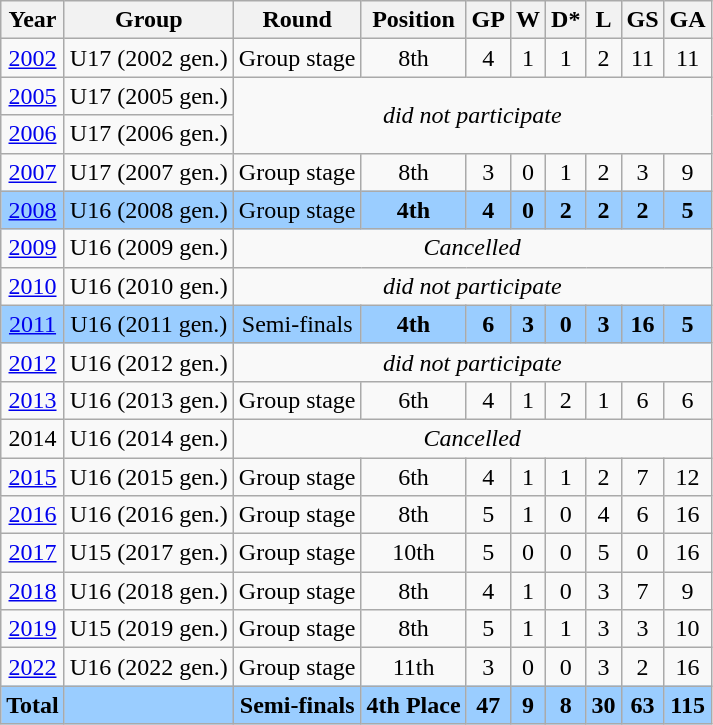<table class="wikitable" style="text-align: center;">
<tr>
<th>Year</th>
<th>Group</th>
<th>Round</th>
<th>Position</th>
<th>GP</th>
<th>W</th>
<th>D*</th>
<th>L</th>
<th>GS</th>
<th>GA</th>
</tr>
<tr>
<td> <a href='#'>2002</a></td>
<td>U17 (2002 gen.)</td>
<td>Group stage</td>
<td>8th</td>
<td>4</td>
<td>1</td>
<td>1</td>
<td>2</td>
<td>11</td>
<td>11</td>
</tr>
<tr>
<td> <a href='#'>2005</a></td>
<td>U17 (2005 gen.)</td>
<td colspan=8 rowspan=2><em>did not participate</em></td>
</tr>
<tr>
<td> <a href='#'>2006</a></td>
<td>U17 (2006 gen.)</td>
</tr>
<tr>
<td> <a href='#'>2007</a></td>
<td>U17 (2007 gen.)</td>
<td>Group stage</td>
<td>8th</td>
<td>3</td>
<td>0</td>
<td>1</td>
<td>2</td>
<td>3</td>
<td>9</td>
</tr>
<tr bgcolor=#9acdff>
<td> <a href='#'>2008</a></td>
<td>U16 (2008 gen.)</td>
<td>Group stage</td>
<td><strong>4th</strong></td>
<td><strong>4</strong></td>
<td><strong>0</strong></td>
<td><strong>2</strong></td>
<td><strong>2</strong></td>
<td><strong>2</strong></td>
<td><strong>5</strong></td>
</tr>
<tr>
<td> <a href='#'>2009</a></td>
<td>U16 (2009 gen.)</td>
<td colspan=8><em>Cancelled</em></td>
</tr>
<tr>
<td> <a href='#'>2010</a></td>
<td>U16 (2010 gen.)</td>
<td colspan=8><em>did not participate</em></td>
</tr>
<tr bgcolor=#9acdff>
<td> <a href='#'>2011</a></td>
<td>U16 (2011 gen.)</td>
<td>Semi-finals</td>
<td><strong>4th</strong></td>
<td><strong>6</strong></td>
<td><strong>3</strong></td>
<td><strong>0</strong></td>
<td><strong>3</strong></td>
<td><strong>16</strong></td>
<td><strong>5</strong></td>
</tr>
<tr>
<td> <a href='#'>2012</a></td>
<td>U16 (2012 gen.)</td>
<td colspan=8><em>did not participate</em></td>
</tr>
<tr>
<td> <a href='#'>2013</a></td>
<td>U16 (2013 gen.)</td>
<td>Group stage</td>
<td>6th</td>
<td>4</td>
<td>1</td>
<td>2</td>
<td>1</td>
<td>6</td>
<td>6</td>
</tr>
<tr>
<td> 2014</td>
<td>U16 (2014 gen.)</td>
<td colspan=8><em>Cancelled</em></td>
</tr>
<tr>
<td> <a href='#'>2015</a></td>
<td>U16 (2015 gen.)</td>
<td>Group stage</td>
<td>6th</td>
<td>4</td>
<td>1</td>
<td>1</td>
<td>2</td>
<td>7</td>
<td>12</td>
</tr>
<tr>
<td> <a href='#'>2016</a></td>
<td>U16 (2016 gen.)</td>
<td>Group stage</td>
<td>8th</td>
<td>5</td>
<td>1</td>
<td>0</td>
<td>4</td>
<td>6</td>
<td>16</td>
</tr>
<tr>
<td> <a href='#'>2017</a></td>
<td>U15 (2017 gen.)</td>
<td>Group stage</td>
<td>10th</td>
<td>5</td>
<td>0</td>
<td>0</td>
<td>5</td>
<td>0</td>
<td>16</td>
</tr>
<tr>
<td> <a href='#'>2018</a></td>
<td>U16 (2018 gen.)</td>
<td>Group stage</td>
<td>8th</td>
<td>4</td>
<td>1</td>
<td>0</td>
<td>3</td>
<td>7</td>
<td>9</td>
</tr>
<tr>
<td> <a href='#'>2019</a></td>
<td>U15 (2019 gen.)</td>
<td>Group stage</td>
<td>8th</td>
<td>5</td>
<td>1</td>
<td>1</td>
<td>3</td>
<td>3</td>
<td>10</td>
</tr>
<tr>
<td> <a href='#'>2022</a></td>
<td>U16 (2022 gen.)</td>
<td>Group stage</td>
<td>11th</td>
<td>3</td>
<td>0</td>
<td>0</td>
<td>3</td>
<td>2</td>
<td>16</td>
</tr>
<tr bgcolor=#9acdff>
<td><strong>Total</strong></td>
<td></td>
<td><strong>Semi-finals</strong></td>
<td><strong>4th Place</strong></td>
<td><strong>47</strong></td>
<td><strong>9</strong></td>
<td><strong>8</strong></td>
<td><strong>30</strong></td>
<td><strong>63</strong></td>
<td><strong>115</strong></td>
</tr>
</table>
